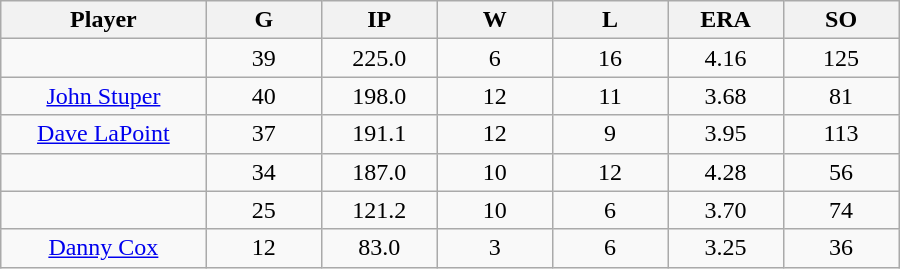<table class="wikitable sortable">
<tr>
<th bgcolor="#DDDDFF" width="16%">Player</th>
<th bgcolor="#DDDDFF" width="9%">G</th>
<th bgcolor="#DDDDFF" width="9%">IP</th>
<th bgcolor="#DDDDFF" width="9%">W</th>
<th bgcolor="#DDDDFF" width="9%">L</th>
<th bgcolor="#DDDDFF" width="9%">ERA</th>
<th bgcolor="#DDDDFF" width="9%">SO</th>
</tr>
<tr align="center">
<td></td>
<td>39</td>
<td>225.0</td>
<td>6</td>
<td>16</td>
<td>4.16</td>
<td>125</td>
</tr>
<tr align="center">
<td><a href='#'>John Stuper</a></td>
<td>40</td>
<td>198.0</td>
<td>12</td>
<td>11</td>
<td>3.68</td>
<td>81</td>
</tr>
<tr align=center>
<td><a href='#'>Dave LaPoint</a></td>
<td>37</td>
<td>191.1</td>
<td>12</td>
<td>9</td>
<td>3.95</td>
<td>113</td>
</tr>
<tr align=center>
<td></td>
<td>34</td>
<td>187.0</td>
<td>10</td>
<td>12</td>
<td>4.28</td>
<td>56</td>
</tr>
<tr align="center">
<td></td>
<td>25</td>
<td>121.2</td>
<td>10</td>
<td>6</td>
<td>3.70</td>
<td>74</td>
</tr>
<tr align="center">
<td><a href='#'>Danny Cox</a></td>
<td>12</td>
<td>83.0</td>
<td>3</td>
<td>6</td>
<td>3.25</td>
<td>36</td>
</tr>
</table>
